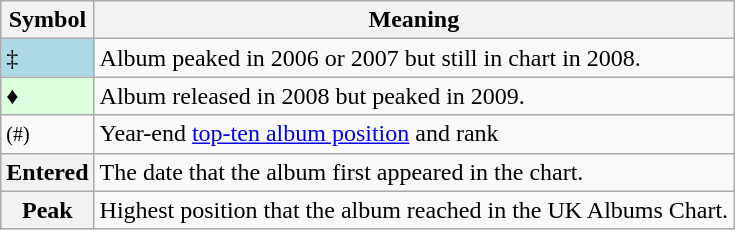<table Class="wikitable">
<tr>
<th>Symbol</th>
<th>Meaning</th>
</tr>
<tr>
<td bgcolor=lightblue>‡</td>
<td>Album peaked in 2006 or 2007 but still in chart in 2008.</td>
</tr>
<tr>
<td bgcolor=#DDFFDD>♦</td>
<td>Album released in 2008 but peaked in 2009.</td>
</tr>
<tr>
<td><small>(#)</small></td>
<td>Year-end <a href='#'>top-ten album position</a> and rank</td>
</tr>
<tr>
<th>Entered</th>
<td>The date that the album first appeared in the chart.</td>
</tr>
<tr>
<th>Peak</th>
<td>Highest position that the album reached in the UK Albums Chart.</td>
</tr>
</table>
